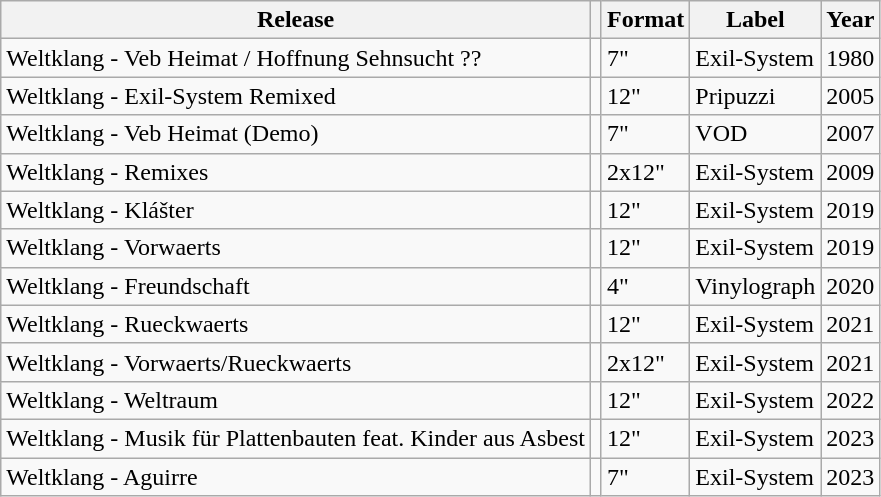<table class="wikitable" border="1">
<tr>
<th>Release</th>
<th></th>
<th>Format</th>
<th>Label</th>
<th>Year</th>
</tr>
<tr>
<td>Weltklang - Veb Heimat / Hoffnung Sehnsucht ??</td>
<td></td>
<td>7"</td>
<td>Exil-System</td>
<td>1980</td>
</tr>
<tr>
<td>Weltklang - Exil-System Remixed</td>
<td></td>
<td>12"</td>
<td>Pripuzzi</td>
<td>2005</td>
</tr>
<tr>
<td>Weltklang - Veb Heimat (Demo)</td>
<td></td>
<td>7"</td>
<td>VOD</td>
<td>2007</td>
</tr>
<tr>
<td>Weltklang - Remixes</td>
<td></td>
<td>2x12"</td>
<td>Exil-System</td>
<td>2009</td>
</tr>
<tr>
<td>Weltklang - Klášter</td>
<td></td>
<td>12"</td>
<td>Exil-System</td>
<td>2019</td>
</tr>
<tr>
<td>Weltklang - Vorwaerts</td>
<td></td>
<td>12"</td>
<td>Exil-System</td>
<td>2019</td>
</tr>
<tr>
<td>Weltklang - Freundschaft</td>
<td></td>
<td>4"</td>
<td>Vinylograph</td>
<td>2020</td>
</tr>
<tr>
<td>Weltklang - Rueckwaerts</td>
<td></td>
<td>12"</td>
<td>Exil-System</td>
<td>2021</td>
</tr>
<tr>
<td>Weltklang - Vorwaerts/Rueckwaerts</td>
<td></td>
<td>2x12"</td>
<td>Exil-System</td>
<td>2021</td>
</tr>
<tr>
<td>Weltklang - Weltraum</td>
<td></td>
<td>12"</td>
<td>Exil-System</td>
<td>2022</td>
</tr>
<tr>
<td>Weltklang - Musik für Plattenbauten feat. Kinder aus Asbest</td>
<td></td>
<td>12"</td>
<td>Exil-System</td>
<td>2023</td>
</tr>
<tr>
<td>Weltklang - Aguirre</td>
<td></td>
<td>7"</td>
<td>Exil-System</td>
<td>2023</td>
</tr>
</table>
